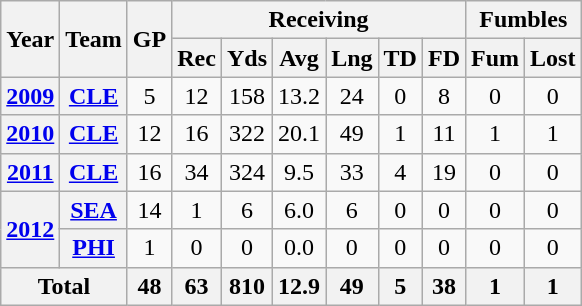<table class="wikitable" style="text-align:center;">
<tr>
<th rowspan="2">Year</th>
<th rowspan="2">Team</th>
<th rowspan="2">GP</th>
<th colspan="6">Receiving</th>
<th colspan="2">Fumbles</th>
</tr>
<tr>
<th>Rec</th>
<th>Yds</th>
<th>Avg</th>
<th>Lng</th>
<th>TD</th>
<th>FD</th>
<th>Fum</th>
<th>Lost</th>
</tr>
<tr>
<th><a href='#'>2009</a></th>
<th><a href='#'>CLE</a></th>
<td>5</td>
<td>12</td>
<td>158</td>
<td>13.2</td>
<td>24</td>
<td>0</td>
<td>8</td>
<td>0</td>
<td>0</td>
</tr>
<tr>
<th><a href='#'>2010</a></th>
<th><a href='#'>CLE</a></th>
<td>12</td>
<td>16</td>
<td>322</td>
<td>20.1</td>
<td>49</td>
<td>1</td>
<td>11</td>
<td>1</td>
<td>1</td>
</tr>
<tr>
<th><a href='#'>2011</a></th>
<th><a href='#'>CLE</a></th>
<td>16</td>
<td>34</td>
<td>324</td>
<td>9.5</td>
<td>33</td>
<td>4</td>
<td>19</td>
<td>0</td>
<td>0</td>
</tr>
<tr>
<th rowspan="2"><a href='#'>2012</a></th>
<th><a href='#'>SEA</a></th>
<td>14</td>
<td>1</td>
<td>6</td>
<td>6.0</td>
<td>6</td>
<td>0</td>
<td>0</td>
<td>0</td>
<td>0</td>
</tr>
<tr>
<th><a href='#'>PHI</a></th>
<td>1</td>
<td>0</td>
<td>0</td>
<td>0.0</td>
<td>0</td>
<td>0</td>
<td>0</td>
<td>0</td>
<td>0</td>
</tr>
<tr>
<th colspan="2">Total</th>
<th>48</th>
<th>63</th>
<th>810</th>
<th>12.9</th>
<th>49</th>
<th>5</th>
<th>38</th>
<th>1</th>
<th>1</th>
</tr>
</table>
